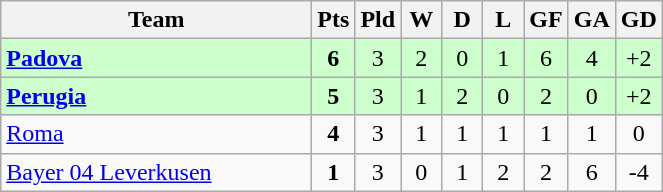<table class="wikitable" style="text-align:center;">
<tr>
<th width=200>Team</th>
<th width=20>Pts</th>
<th width=20>Pld</th>
<th width=20>W</th>
<th width=20>D</th>
<th width=20>L</th>
<th width=20>GF</th>
<th width=20>GA</th>
<th width=20>GD</th>
</tr>
<tr style="background:#ccffcc">
<td style="text-align:left"><strong> <a href='#'>Padova</a></strong></td>
<td><strong>6</strong></td>
<td>3</td>
<td>2</td>
<td>0</td>
<td>1</td>
<td>6</td>
<td>4</td>
<td>+2</td>
</tr>
<tr style="background:#ccffcc">
<td style="text-align:left"><strong> <a href='#'>Perugia</a></strong></td>
<td><strong>5</strong></td>
<td>3</td>
<td>1</td>
<td>2</td>
<td>0</td>
<td>2</td>
<td>0</td>
<td>+2</td>
</tr>
<tr>
<td style="text-align:left"> <a href='#'>Roma</a></td>
<td><strong>4</strong></td>
<td>3</td>
<td>1</td>
<td>1</td>
<td>1</td>
<td>1</td>
<td>1</td>
<td>0</td>
</tr>
<tr>
<td style="text-align:left"> <a href='#'>Bayer 04 Leverkusen</a></td>
<td><strong>1</strong></td>
<td>3</td>
<td>0</td>
<td>1</td>
<td>2</td>
<td>2</td>
<td>6</td>
<td>-4</td>
</tr>
</table>
